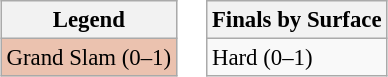<table>
<tr valign=top>
<td><br><table class=wikitable style=font-size:95%>
<tr>
<th>Legend</th>
</tr>
<tr>
<td bgcolor=EBC2AF>Grand Slam (0–1)</td>
</tr>
</table>
</td>
<td><br><table class=wikitable style=font-size:95%>
<tr>
<th>Finals by Surface</th>
</tr>
<tr>
<td>Hard (0–1)</td>
</tr>
</table>
</td>
</tr>
</table>
